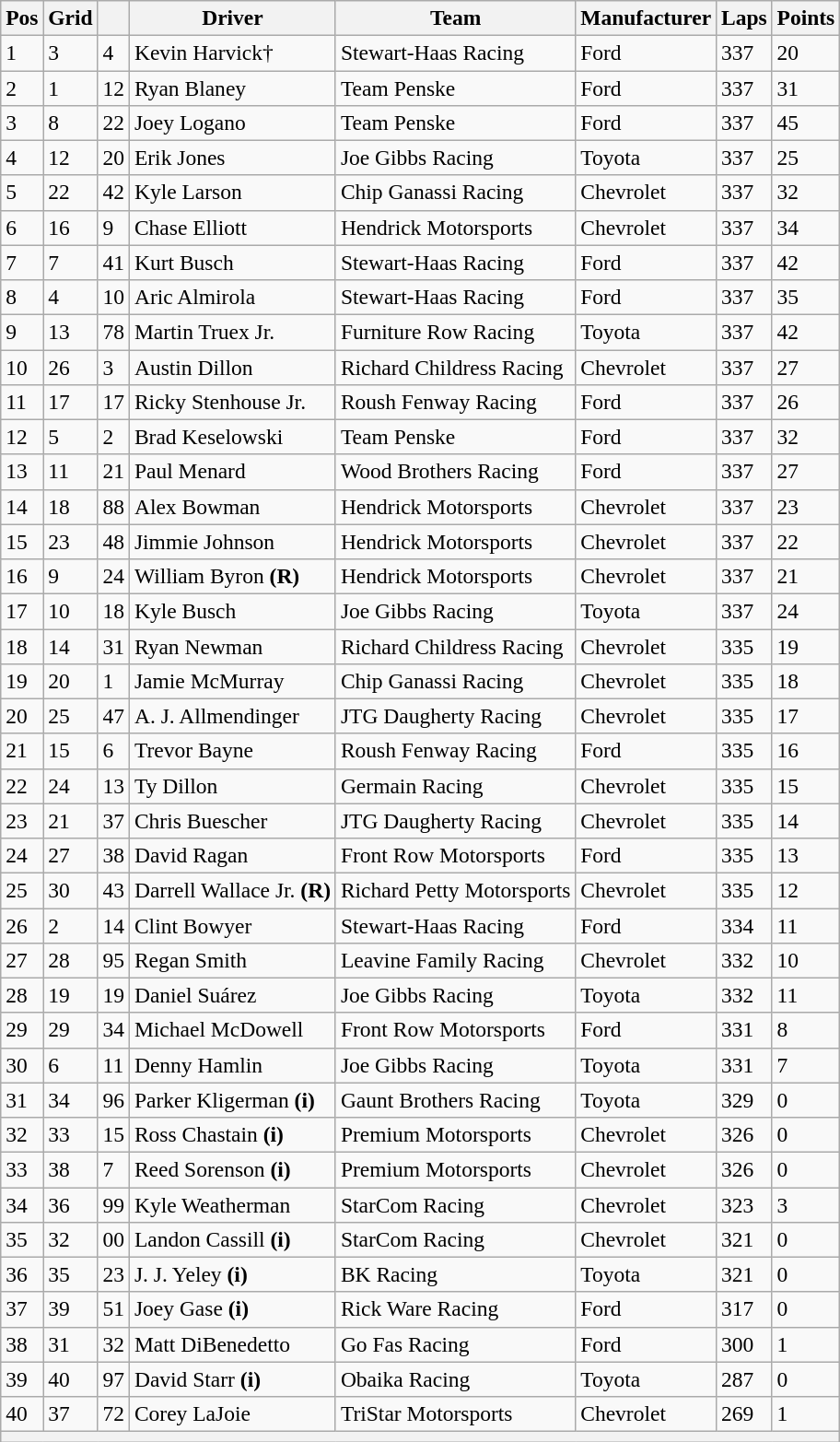<table class="wikitable" style="font-size:98%">
<tr>
<th>Pos</th>
<th>Grid</th>
<th></th>
<th>Driver</th>
<th>Team</th>
<th>Manufacturer</th>
<th>Laps</th>
<th>Points</th>
</tr>
<tr>
<td>1</td>
<td>3</td>
<td>4</td>
<td>Kevin Harvick†</td>
<td>Stewart-Haas Racing</td>
<td>Ford</td>
<td>337</td>
<td>20</td>
</tr>
<tr>
<td>2</td>
<td>1</td>
<td>12</td>
<td>Ryan Blaney</td>
<td>Team Penske</td>
<td>Ford</td>
<td>337</td>
<td>31</td>
</tr>
<tr>
<td>3</td>
<td>8</td>
<td>22</td>
<td>Joey Logano</td>
<td>Team Penske</td>
<td>Ford</td>
<td>337</td>
<td>45</td>
</tr>
<tr>
<td>4</td>
<td>12</td>
<td>20</td>
<td>Erik Jones</td>
<td>Joe Gibbs Racing</td>
<td>Toyota</td>
<td>337</td>
<td>25</td>
</tr>
<tr>
<td>5</td>
<td>22</td>
<td>42</td>
<td>Kyle Larson</td>
<td>Chip Ganassi Racing</td>
<td>Chevrolet</td>
<td>337</td>
<td>32</td>
</tr>
<tr>
<td>6</td>
<td>16</td>
<td>9</td>
<td>Chase Elliott</td>
<td>Hendrick Motorsports</td>
<td>Chevrolet</td>
<td>337</td>
<td>34</td>
</tr>
<tr>
<td>7</td>
<td>7</td>
<td>41</td>
<td>Kurt Busch</td>
<td>Stewart-Haas Racing</td>
<td>Ford</td>
<td>337</td>
<td>42</td>
</tr>
<tr>
<td>8</td>
<td>4</td>
<td>10</td>
<td>Aric Almirola</td>
<td>Stewart-Haas Racing</td>
<td>Ford</td>
<td>337</td>
<td>35</td>
</tr>
<tr>
<td>9</td>
<td>13</td>
<td>78</td>
<td>Martin Truex Jr.</td>
<td>Furniture Row Racing</td>
<td>Toyota</td>
<td>337</td>
<td>42</td>
</tr>
<tr>
<td>10</td>
<td>26</td>
<td>3</td>
<td>Austin Dillon</td>
<td>Richard Childress Racing</td>
<td>Chevrolet</td>
<td>337</td>
<td>27</td>
</tr>
<tr>
<td>11</td>
<td>17</td>
<td>17</td>
<td>Ricky Stenhouse Jr.</td>
<td>Roush Fenway Racing</td>
<td>Ford</td>
<td>337</td>
<td>26</td>
</tr>
<tr>
<td>12</td>
<td>5</td>
<td>2</td>
<td>Brad Keselowski</td>
<td>Team Penske</td>
<td>Ford</td>
<td>337</td>
<td>32</td>
</tr>
<tr>
<td>13</td>
<td>11</td>
<td>21</td>
<td>Paul Menard</td>
<td>Wood Brothers Racing</td>
<td>Ford</td>
<td>337</td>
<td>27</td>
</tr>
<tr>
<td>14</td>
<td>18</td>
<td>88</td>
<td>Alex Bowman</td>
<td>Hendrick Motorsports</td>
<td>Chevrolet</td>
<td>337</td>
<td>23</td>
</tr>
<tr>
<td>15</td>
<td>23</td>
<td>48</td>
<td>Jimmie Johnson</td>
<td>Hendrick Motorsports</td>
<td>Chevrolet</td>
<td>337</td>
<td>22</td>
</tr>
<tr>
<td>16</td>
<td>9</td>
<td>24</td>
<td>William Byron <strong>(R)</strong></td>
<td>Hendrick Motorsports</td>
<td>Chevrolet</td>
<td>337</td>
<td>21</td>
</tr>
<tr>
<td>17</td>
<td>10</td>
<td>18</td>
<td>Kyle Busch</td>
<td>Joe Gibbs Racing</td>
<td>Toyota</td>
<td>337</td>
<td>24</td>
</tr>
<tr>
<td>18</td>
<td>14</td>
<td>31</td>
<td>Ryan Newman</td>
<td>Richard Childress Racing</td>
<td>Chevrolet</td>
<td>335</td>
<td>19</td>
</tr>
<tr>
<td>19</td>
<td>20</td>
<td>1</td>
<td>Jamie McMurray</td>
<td>Chip Ganassi Racing</td>
<td>Chevrolet</td>
<td>335</td>
<td>18</td>
</tr>
<tr>
<td>20</td>
<td>25</td>
<td>47</td>
<td>A. J. Allmendinger</td>
<td>JTG Daugherty Racing</td>
<td>Chevrolet</td>
<td>335</td>
<td>17</td>
</tr>
<tr>
<td>21</td>
<td>15</td>
<td>6</td>
<td>Trevor Bayne</td>
<td>Roush Fenway Racing</td>
<td>Ford</td>
<td>335</td>
<td>16</td>
</tr>
<tr>
<td>22</td>
<td>24</td>
<td>13</td>
<td>Ty Dillon</td>
<td>Germain Racing</td>
<td>Chevrolet</td>
<td>335</td>
<td>15</td>
</tr>
<tr>
<td>23</td>
<td>21</td>
<td>37</td>
<td>Chris Buescher</td>
<td>JTG Daugherty Racing</td>
<td>Chevrolet</td>
<td>335</td>
<td>14</td>
</tr>
<tr>
<td>24</td>
<td>27</td>
<td>38</td>
<td>David Ragan</td>
<td>Front Row Motorsports</td>
<td>Ford</td>
<td>335</td>
<td>13</td>
</tr>
<tr>
<td>25</td>
<td>30</td>
<td>43</td>
<td>Darrell Wallace Jr. <strong>(R)</strong></td>
<td>Richard Petty Motorsports</td>
<td>Chevrolet</td>
<td>335</td>
<td>12</td>
</tr>
<tr>
<td>26</td>
<td>2</td>
<td>14</td>
<td>Clint Bowyer</td>
<td>Stewart-Haas Racing</td>
<td>Ford</td>
<td>334</td>
<td>11</td>
</tr>
<tr>
<td>27</td>
<td>28</td>
<td>95</td>
<td>Regan Smith</td>
<td>Leavine Family Racing</td>
<td>Chevrolet</td>
<td>332</td>
<td>10</td>
</tr>
<tr>
<td>28</td>
<td>19</td>
<td>19</td>
<td>Daniel Suárez</td>
<td>Joe Gibbs Racing</td>
<td>Toyota</td>
<td>332</td>
<td>11</td>
</tr>
<tr>
<td>29</td>
<td>29</td>
<td>34</td>
<td>Michael McDowell</td>
<td>Front Row Motorsports</td>
<td>Ford</td>
<td>331</td>
<td>8</td>
</tr>
<tr>
<td>30</td>
<td>6</td>
<td>11</td>
<td>Denny Hamlin</td>
<td>Joe Gibbs Racing</td>
<td>Toyota</td>
<td>331</td>
<td>7</td>
</tr>
<tr>
<td>31</td>
<td>34</td>
<td>96</td>
<td>Parker Kligerman <strong>(i)</strong></td>
<td>Gaunt Brothers Racing</td>
<td>Toyota</td>
<td>329</td>
<td>0</td>
</tr>
<tr>
<td>32</td>
<td>33</td>
<td>15</td>
<td>Ross Chastain <strong>(i)</strong></td>
<td>Premium Motorsports</td>
<td>Chevrolet</td>
<td>326</td>
<td>0</td>
</tr>
<tr>
<td>33</td>
<td>38</td>
<td>7</td>
<td>Reed Sorenson <strong>(i)</strong></td>
<td>Premium Motorsports</td>
<td>Chevrolet</td>
<td>326</td>
<td>0</td>
</tr>
<tr>
<td>34</td>
<td>36</td>
<td>99</td>
<td>Kyle Weatherman</td>
<td>StarCom Racing</td>
<td>Chevrolet</td>
<td>323</td>
<td>3</td>
</tr>
<tr>
<td>35</td>
<td>32</td>
<td>00</td>
<td>Landon Cassill <strong>(i)</strong></td>
<td>StarCom Racing</td>
<td>Chevrolet</td>
<td>321</td>
<td>0</td>
</tr>
<tr>
<td>36</td>
<td>35</td>
<td>23</td>
<td>J. J. Yeley <strong>(i)</strong></td>
<td>BK Racing</td>
<td>Toyota</td>
<td>321</td>
<td>0</td>
</tr>
<tr>
<td>37</td>
<td>39</td>
<td>51</td>
<td>Joey Gase <strong>(i)</strong></td>
<td>Rick Ware Racing</td>
<td>Ford</td>
<td>317</td>
<td>0</td>
</tr>
<tr>
<td>38</td>
<td>31</td>
<td>32</td>
<td>Matt DiBenedetto</td>
<td>Go Fas Racing</td>
<td>Ford</td>
<td>300</td>
<td>1</td>
</tr>
<tr>
<td>39</td>
<td>40</td>
<td>97</td>
<td>David Starr <strong>(i)</strong></td>
<td>Obaika Racing</td>
<td>Toyota</td>
<td>287</td>
<td>0</td>
</tr>
<tr>
<td>40</td>
<td>37</td>
<td>72</td>
<td>Corey LaJoie</td>
<td>TriStar Motorsports</td>
<td>Chevrolet</td>
<td>269</td>
<td>1</td>
</tr>
<tr>
<th colspan="8"></th>
</tr>
</table>
